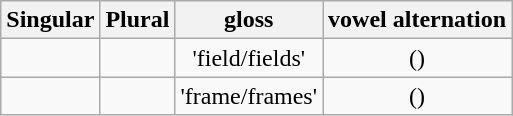<table class="wikitable" style="text-align: center;">
<tr>
<th>Singular</th>
<th>Plural</th>
<th>gloss</th>
<th>vowel alternation</th>
</tr>
<tr>
<td></td>
<td></td>
<td>'field/fields'</td>
<td>()</td>
</tr>
<tr>
<td></td>
<td></td>
<td>'frame/frames'</td>
<td>()</td>
</tr>
</table>
